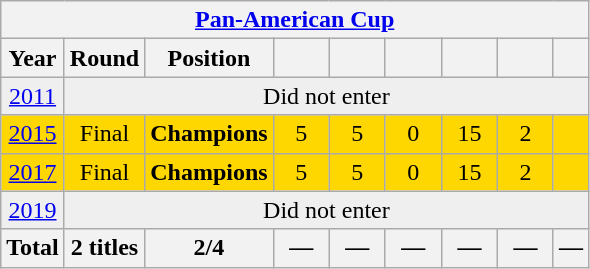<table class="wikitable" style="text-align: center;">
<tr>
<th colspan=9><strong><a href='#'>Pan-American Cup</a></strong> </th>
</tr>
<tr>
<th><strong>Year</strong></th>
<th><strong>Round</strong></th>
<th><strong>Position</strong></th>
<th width=30><strong></strong></th>
<th width=30><strong></strong></th>
<th width=30><strong></strong></th>
<th width=30><strong></strong></th>
<th width=30><strong></strong></th>
<th><strong></strong></th>
</tr>
<tr bgcolor="efefef">
<td> <a href='#'>2011</a></td>
<td colspan=9>Did not enter</td>
</tr>
<tr bgcolor=gold>
<td> <a href='#'>2015</a></td>
<td>Final</td>
<td><strong>Champions</strong></td>
<td>5</td>
<td>5</td>
<td>0</td>
<td>15</td>
<td>2</td>
<td></td>
</tr>
<tr bgcolor=gold>
<td> <a href='#'>2017</a></td>
<td>Final</td>
<td><strong>Champions</strong></td>
<td>5</td>
<td>5</td>
<td>0</td>
<td>15</td>
<td>2</td>
<td></td>
</tr>
<tr bgcolor="efefef">
<td> <a href='#'>2019</a></td>
<td colspan=9>Did not enter</td>
</tr>
<tr>
<th><strong>Total</strong></th>
<th><strong>2 titles</strong></th>
<th><strong>2/4</strong></th>
<th><strong>—</strong></th>
<th><strong>—</strong></th>
<th><strong>—</strong></th>
<th><strong>—</strong></th>
<th><strong>—</strong></th>
<th><strong>—</strong></th>
</tr>
</table>
